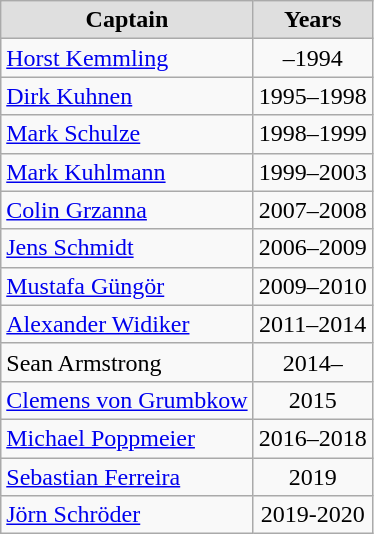<table class=wikitable>
<tr align=center bgcolor=#dfdfdf>
<td><strong>Captain</strong></td>
<td><strong>Years</strong></td>
</tr>
<tr align=center>
<td align=left><a href='#'>Horst Kemmling</a></td>
<td>–1994</td>
</tr>
<tr align=center>
<td align=left><a href='#'>Dirk Kuhnen</a></td>
<td>1995–1998</td>
</tr>
<tr align=center>
<td align=left><a href='#'>Mark Schulze</a></td>
<td>1998–1999</td>
</tr>
<tr align=center>
<td align=left><a href='#'>Mark Kuhlmann</a></td>
<td>1999–2003</td>
</tr>
<tr align=center>
<td align=left><a href='#'>Colin Grzanna</a></td>
<td>2007–2008</td>
</tr>
<tr align=center>
<td align=left><a href='#'>Jens Schmidt</a></td>
<td>2006–2009</td>
</tr>
<tr align=center>
<td align=left><a href='#'>Mustafa Güngör</a></td>
<td>2009–2010</td>
</tr>
<tr align=center>
<td align=left><a href='#'>Alexander Widiker</a></td>
<td>2011–2014</td>
</tr>
<tr align=center>
<td align=left>Sean Armstrong</td>
<td>2014–</td>
</tr>
<tr align=center>
<td align=left><a href='#'>Clemens von Grumbkow</a></td>
<td>2015</td>
</tr>
<tr align=center>
<td align=left><a href='#'>Michael Poppmeier</a></td>
<td>2016–2018</td>
</tr>
<tr align=center>
<td align=left><a href='#'>Sebastian Ferreira</a></td>
<td>2019</td>
</tr>
<tr align=center>
<td align=left><a href='#'>Jörn Schröder</a></td>
<td>2019-2020</td>
</tr>
</table>
